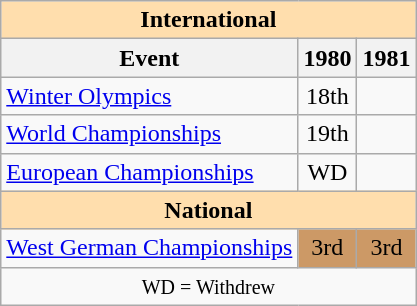<table class="wikitable" style="text-align:center">
<tr>
<th style="background-color: #ffdead; " colspan=3 align=center>International</th>
</tr>
<tr>
<th>Event</th>
<th>1980</th>
<th>1981</th>
</tr>
<tr>
<td align=left><a href='#'>Winter Olympics</a></td>
<td>18th</td>
<td></td>
</tr>
<tr>
<td align=left><a href='#'>World Championships</a></td>
<td>19th</td>
<td></td>
</tr>
<tr>
<td align=left><a href='#'>European Championships</a></td>
<td>WD</td>
</tr>
<tr>
<th style="background-color: #ffdead; " colspan=3 align=center>National</th>
</tr>
<tr>
<td align=left><a href='#'>West German Championships</a></td>
<td bgcolor=cc9966>3rd</td>
<td bgcolor=cc9966>3rd</td>
</tr>
<tr>
<td colspan=3 align=center><small> WD = Withdrew </small></td>
</tr>
</table>
